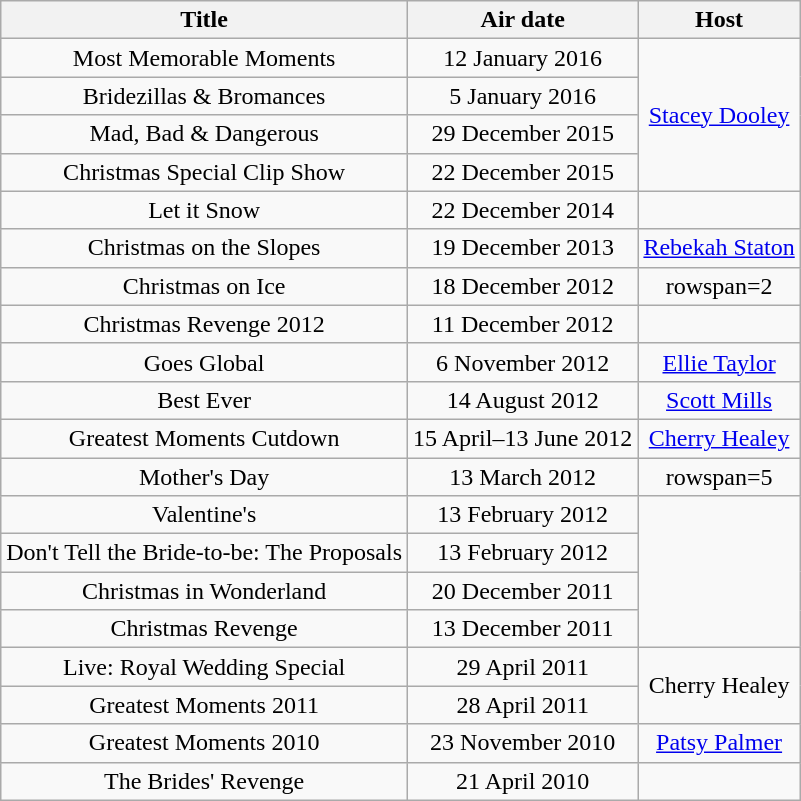<table class="wikitable" style="text-align:center;">
<tr>
<th>Title</th>
<th>Air date</th>
<th>Host</th>
</tr>
<tr>
<td>Most Memorable Moments</td>
<td>12 January 2016</td>
<td rowspan=4><a href='#'>Stacey Dooley</a></td>
</tr>
<tr>
<td>Bridezillas & Bromances</td>
<td>5 January 2016</td>
</tr>
<tr>
<td>Mad, Bad & Dangerous</td>
<td>29 December 2015</td>
</tr>
<tr>
<td>Christmas Special Clip Show</td>
<td>22 December 2015</td>
</tr>
<tr>
<td>Let it Snow</td>
<td>22 December 2014</td>
<td></td>
</tr>
<tr>
<td>Christmas on the Slopes</td>
<td>19 December 2013</td>
<td><a href='#'>Rebekah Staton</a></td>
</tr>
<tr>
<td>Christmas on Ice</td>
<td>18 December 2012</td>
<td>rowspan=2 </td>
</tr>
<tr>
<td>Christmas Revenge 2012</td>
<td>11 December 2012</td>
</tr>
<tr>
<td>Goes Global</td>
<td>6 November 2012</td>
<td><a href='#'>Ellie Taylor</a></td>
</tr>
<tr>
<td>Best Ever</td>
<td>14 August 2012</td>
<td><a href='#'>Scott Mills</a></td>
</tr>
<tr>
<td>Greatest Moments Cutdown</td>
<td>15 April–13 June 2012</td>
<td><a href='#'>Cherry Healey</a></td>
</tr>
<tr>
<td>Mother's Day</td>
<td>13 March 2012</td>
<td>rowspan=5 </td>
</tr>
<tr>
<td>Valentine's</td>
<td>13 February 2012</td>
</tr>
<tr>
<td>Don't Tell the Bride-to-be: The Proposals</td>
<td>13 February 2012</td>
</tr>
<tr>
<td>Christmas in Wonderland</td>
<td>20 December 2011</td>
</tr>
<tr>
<td>Christmas Revenge</td>
<td>13 December 2011</td>
</tr>
<tr>
<td>Live: Royal Wedding Special</td>
<td>29 April 2011</td>
<td rowspan=2>Cherry Healey</td>
</tr>
<tr>
<td>Greatest Moments 2011</td>
<td>28 April 2011</td>
</tr>
<tr>
<td>Greatest Moments 2010</td>
<td>23 November 2010</td>
<td><a href='#'>Patsy Palmer</a></td>
</tr>
<tr>
<td>The Brides' Revenge</td>
<td>21 April 2010</td>
<td></td>
</tr>
</table>
